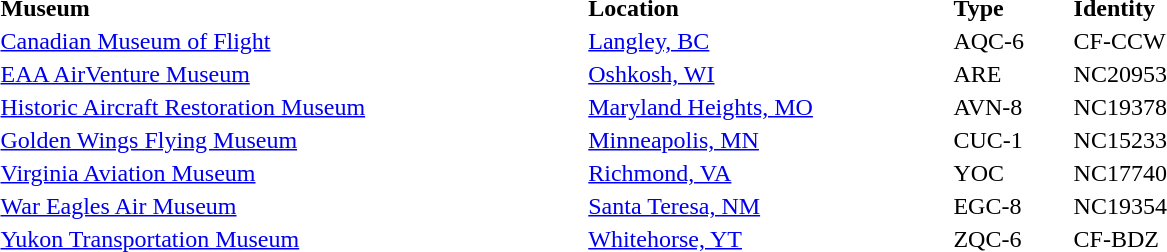<table style="width:65%;">
<tr>
<td><strong>Museum</strong></td>
<td><strong>Location</strong></td>
<td><strong>Type</strong></td>
<td><strong>Identity</strong></td>
</tr>
<tr>
<td><a href='#'>Canadian Museum of Flight</a></td>
<td><a href='#'>Langley, BC</a></td>
<td>AQC-6</td>
<td>CF-CCW</td>
</tr>
<tr>
<td><a href='#'>EAA AirVenture Museum</a></td>
<td><a href='#'>Oshkosh, WI</a></td>
<td>ARE</td>
<td>NC20953</td>
</tr>
<tr>
<td><a href='#'>Historic Aircraft Restoration Museum</a></td>
<td><a href='#'>Maryland Heights, MO</a></td>
<td>AVN-8</td>
<td>NC19378</td>
</tr>
<tr>
<td><a href='#'>Golden Wings Flying Museum</a></td>
<td><a href='#'>Minneapolis, MN</a></td>
<td>CUC-1</td>
<td>NC15233</td>
</tr>
<tr>
<td><a href='#'>Virginia Aviation Museum</a></td>
<td><a href='#'>Richmond, VA</a></td>
<td>YOC</td>
<td>NC17740</td>
</tr>
<tr>
<td><a href='#'>War Eagles Air Museum</a></td>
<td><a href='#'>Santa Teresa, NM</a></td>
<td>EGC-8</td>
<td>NC19354</td>
</tr>
<tr>
<td><a href='#'>Yukon Transportation Museum</a></td>
<td><a href='#'>Whitehorse, YT</a></td>
<td>ZQC-6</td>
<td>CF-BDZ</td>
</tr>
</table>
